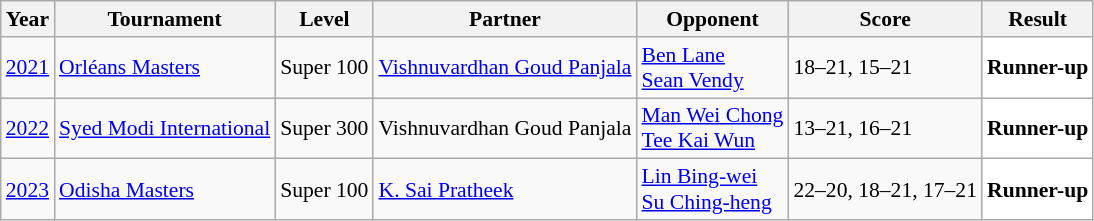<table class="sortable wikitable" style="font-size: 90%;">
<tr>
<th>Year</th>
<th>Tournament</th>
<th>Level</th>
<th>Partner</th>
<th>Opponent</th>
<th>Score</th>
<th>Result</th>
</tr>
<tr>
<td align="center"><a href='#'>2021</a></td>
<td align="left"><a href='#'>Orléans Masters</a></td>
<td align="left">Super 100</td>
<td align="left"> <a href='#'>Vishnuvardhan Goud Panjala</a></td>
<td align="left"> <a href='#'>Ben Lane</a><br> <a href='#'>Sean Vendy</a></td>
<td align="left">18–21, 15–21</td>
<td style="text-align:left; background:white"> <strong>Runner-up</strong></td>
</tr>
<tr>
<td align="center"><a href='#'>2022</a></td>
<td align="left"><a href='#'>Syed Modi International</a></td>
<td align="left">Super 300</td>
<td align="left"> Vishnuvardhan Goud Panjala</td>
<td align="left"> <a href='#'>Man Wei Chong</a><br> <a href='#'>Tee Kai Wun</a></td>
<td align="left">13–21, 16–21</td>
<td style="text-align:left; background:white"> <strong>Runner-up</strong></td>
</tr>
<tr>
<td align="center"><a href='#'>2023</a></td>
<td align="left"><a href='#'>Odisha Masters</a></td>
<td align="left">Super 100</td>
<td align="left"> <a href='#'>K. Sai Pratheek</a></td>
<td align="left"> <a href='#'>Lin Bing-wei</a><br> <a href='#'>Su Ching-heng</a></td>
<td align="left">22–20, 18–21, 17–21</td>
<td style="text-align:left; background:white"> <strong>Runner-up</strong></td>
</tr>
</table>
